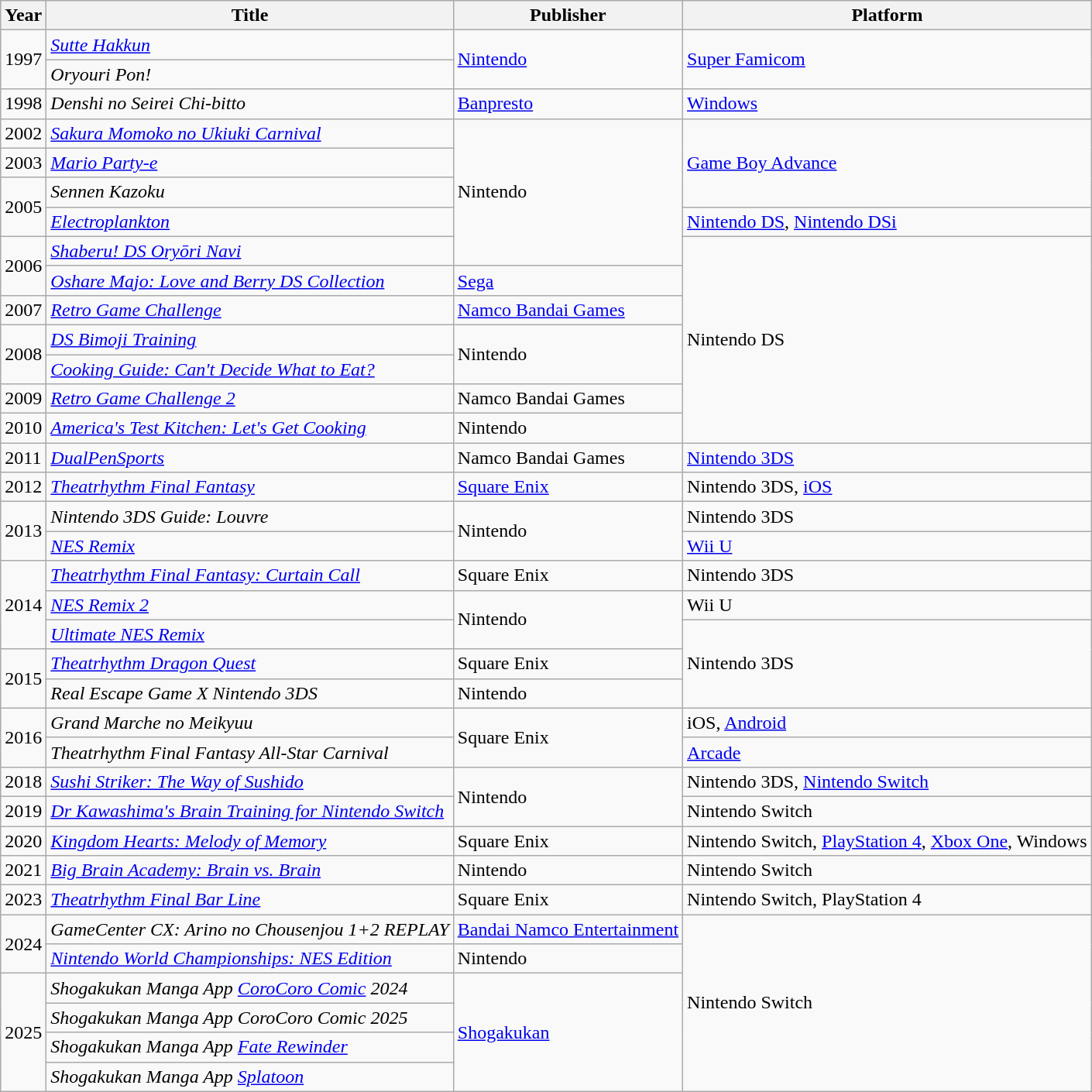<table class="wikitable sortable">
<tr>
<th>Year</th>
<th>Title</th>
<th>Publisher</th>
<th>Platform</th>
</tr>
<tr>
<td rowspan="2">1997</td>
<td><a href='#'><em>Sutte Hakkun</em></a></td>
<td rowspan="2"><a href='#'>Nintendo</a></td>
<td rowspan="2"><a href='#'>Super Famicom</a></td>
</tr>
<tr>
<td><em>Oryouri Pon!</em></td>
</tr>
<tr>
<td>1998</td>
<td><em>Denshi no Seirei Chi-bitto</em></td>
<td><a href='#'>Banpresto</a></td>
<td><a href='#'>Windows</a></td>
</tr>
<tr>
<td>2002</td>
<td><a href='#'><em>Sakura Momoko no Ukiuki Carnival</em></a></td>
<td rowspan="5">Nintendo</td>
<td rowspan="3"><a href='#'>Game Boy Advance</a></td>
</tr>
<tr>
<td>2003</td>
<td><em><a href='#'>Mario Party-e</a></em></td>
</tr>
<tr>
<td rowspan="2">2005</td>
<td><em>Sennen Kazoku</em></td>
</tr>
<tr>
<td><em><a href='#'>Electroplankton</a></em></td>
<td><a href='#'>Nintendo DS</a>, <a href='#'>Nintendo DSi</a></td>
</tr>
<tr>
<td rowspan="2">2006</td>
<td><a href='#'><em>Shaberu! DS Oryōri Navi</em></a></td>
<td rowspan="7">Nintendo DS</td>
</tr>
<tr>
<td><a href='#'><em>Oshare Majo: Love and Berry DS Collection</em></a></td>
<td><a href='#'>Sega</a></td>
</tr>
<tr>
<td>2007</td>
<td><a href='#'><em>Retro Game Challenge</em></a></td>
<td><a href='#'>Namco Bandai Games</a></td>
</tr>
<tr>
<td rowspan="2">2008</td>
<td><em><a href='#'>DS Bimoji Training</a></em></td>
<td rowspan="2">Nintendo</td>
</tr>
<tr>
<td><a href='#'><em>Cooking Guide: Can't Decide What to Eat?</em></a></td>
</tr>
<tr>
<td>2009</td>
<td><em><a href='#'>Retro Game Challenge 2</a></em></td>
<td>Namco Bandai Games</td>
</tr>
<tr>
<td>2010</td>
<td><em><a href='#'>America's Test Kitchen: Let's Get Cooking</a></em></td>
<td>Nintendo</td>
</tr>
<tr>
<td>2011</td>
<td><em><a href='#'>DualPenSports</a></em></td>
<td>Namco Bandai Games</td>
<td><a href='#'>Nintendo 3DS</a></td>
</tr>
<tr>
<td>2012</td>
<td><a href='#'><em>Theatrhythm Final Fantasy</em></a></td>
<td><a href='#'>Square Enix</a></td>
<td>Nintendo 3DS, <a href='#'>iOS</a></td>
</tr>
<tr>
<td rowspan="2">2013</td>
<td><em>Nintendo 3DS Guide: Louvre</em></td>
<td rowspan="2">Nintendo</td>
<td>Nintendo 3DS</td>
</tr>
<tr>
<td><a href='#'><em>NES Remix</em></a></td>
<td><a href='#'>Wii U</a></td>
</tr>
<tr>
<td rowspan="3">2014</td>
<td><a href='#'><em>Theatrhythm Final Fantasy: Curtain Call</em></a></td>
<td>Square Enix</td>
<td>Nintendo 3DS</td>
</tr>
<tr>
<td><a href='#'><em>NES Remix 2</em></a></td>
<td rowspan="2">Nintendo</td>
<td>Wii U</td>
</tr>
<tr>
<td><a href='#'><em>Ultimate NES Remix</em></a></td>
<td rowspan="3">Nintendo 3DS</td>
</tr>
<tr>
<td rowspan="2">2015</td>
<td><a href='#'><em>Theatrhythm Dragon Quest</em></a></td>
<td>Square Enix</td>
</tr>
<tr>
<td><em>Real Escape Game X Nintendo 3DS</em></td>
<td>Nintendo</td>
</tr>
<tr>
<td rowspan="2">2016</td>
<td><em>Grand Marche no Meikyuu</em></td>
<td rowspan="2">Square Enix</td>
<td>iOS, <a href='#'>Android</a></td>
</tr>
<tr>
<td><em>Theatrhythm Final Fantasy All-Star Carnival</em></td>
<td><a href='#'>Arcade</a></td>
</tr>
<tr>
<td>2018</td>
<td><a href='#'><em>Sushi Striker: The Way of Sushido</em></a></td>
<td rowspan="2">Nintendo</td>
<td>Nintendo 3DS, <a href='#'>Nintendo Switch</a></td>
</tr>
<tr>
<td>2019</td>
<td><a href='#'><em>Dr Kawashima's Brain Training for Nintendo Switch</em></a></td>
<td>Nintendo Switch</td>
</tr>
<tr>
<td>2020</td>
<td><a href='#'><em>Kingdom Hearts: Melody of Memory</em></a></td>
<td>Square Enix</td>
<td>Nintendo Switch, <a href='#'>PlayStation 4</a>, <a href='#'>Xbox One</a>, Windows</td>
</tr>
<tr>
<td>2021</td>
<td><a href='#'><em>Big Brain Academy: Brain vs. Brain</em></a></td>
<td>Nintendo</td>
<td>Nintendo Switch</td>
</tr>
<tr>
<td>2023</td>
<td><a href='#'><em>Theatrhythm Final Bar Line</em></a></td>
<td>Square Enix</td>
<td>Nintendo Switch, PlayStation 4</td>
</tr>
<tr>
<td rowspan="2">2024</td>
<td><em>GameCenter CX: Arino no Chousenjou 1+2 REPLAY</em></td>
<td><a href='#'>Bandai Namco Entertainment</a></td>
<td rowspan="6">Nintendo Switch</td>
</tr>
<tr>
<td><em><a href='#'>Nintendo World Championships: NES Edition</a></em></td>
<td>Nintendo</td>
</tr>
<tr>
<td rowspan="4">2025</td>
<td><em>Shogakukan Manga App <a href='#'>CoroCoro Comic</a> 2024</em></td>
<td rowspan="4"><a href='#'>Shogakukan</a></td>
</tr>
<tr>
<td><em>Shogakukan Manga App CoroCoro Comic 2025</em></td>
</tr>
<tr>
<td><em>Shogakukan Manga App <a href='#'>Fate Rewinder</a></em></td>
</tr>
<tr>
<td><em>Shogakukan Manga App <a href='#'>Splatoon</a></em></td>
</tr>
</table>
